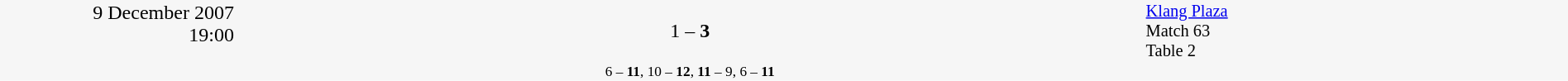<table style="width:100%; background:#f6f6f6;" cellspacing="0">
<tr>
<td rowspan="2" width="15%" style="text-align:right; vertical-align:top;">9 December 2007<br>19:00<br></td>
<td width="25%" style="text-align:right"></td>
<td width="8%" style="text-align:center">1 – <strong>3</strong></td>
<td width="25%"><strong></strong></td>
<td width="27%" style="font-size:85%; vertical-align:top;"><a href='#'>Klang Plaza</a><br>Match 63<br>Table 2</td>
</tr>
<tr width="58%" style="font-size:85%;vertical-align:top;"|>
<td colspan="3" style="font-size:85%; text-align:center; vertical-align:top;">6 – <strong>11</strong>, 10 – <strong>12</strong>, <strong>11</strong> – 9, 6 – <strong>11</strong></td>
</tr>
</table>
